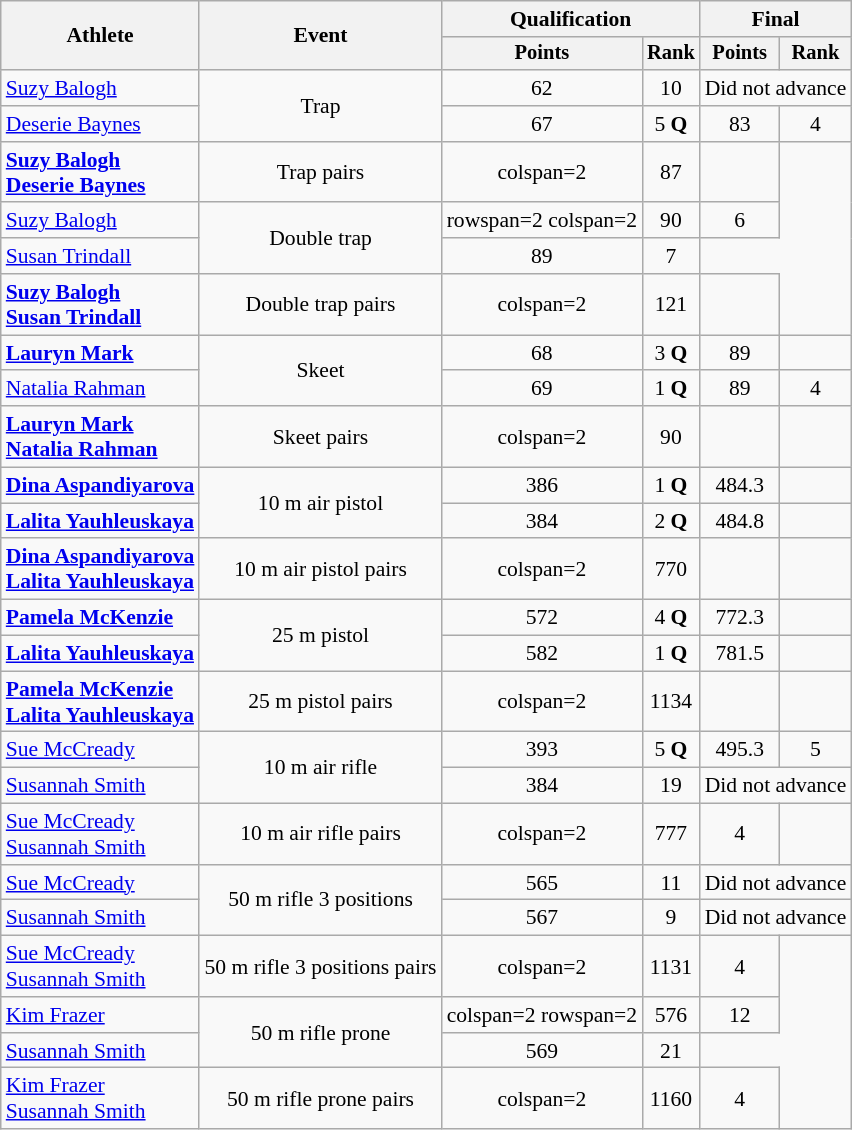<table class="wikitable" style="font-size:90%;text-align:center">
<tr>
<th rowspan=2>Athlete</th>
<th rowspan=2>Event</th>
<th colspan=2>Qualification</th>
<th colspan=2>Final</th>
</tr>
<tr style="font-size:95%">
<th>Points</th>
<th>Rank</th>
<th>Points</th>
<th>Rank</th>
</tr>
<tr>
<td align=left><a href='#'>Suzy Balogh</a></td>
<td rowspan=2>Trap</td>
<td>62</td>
<td>10</td>
<td colspan=2>Did not advance</td>
</tr>
<tr>
<td align=left><a href='#'>Deserie Baynes</a></td>
<td>67</td>
<td>5 <strong>Q</strong></td>
<td>83</td>
<td>4</td>
</tr>
<tr>
<td align=left><strong><a href='#'>Suzy Balogh</a><br><a href='#'>Deserie Baynes</a></strong></td>
<td>Trap pairs</td>
<td>colspan=2 </td>
<td>87</td>
<td></td>
</tr>
<tr>
<td align=left><a href='#'>Suzy Balogh</a></td>
<td rowspan=2>Double trap</td>
<td>rowspan=2 colspan=2 </td>
<td>90</td>
<td>6</td>
</tr>
<tr>
<td align=left><a href='#'>Susan Trindall</a></td>
<td>89</td>
<td>7</td>
</tr>
<tr>
<td align=left><strong><a href='#'>Suzy Balogh</a><br><a href='#'>Susan Trindall</a></strong></td>
<td>Double trap pairs</td>
<td>colspan=2 </td>
<td>121</td>
<td></td>
</tr>
<tr>
<td align=left><strong><a href='#'>Lauryn Mark</a></strong></td>
<td rowspan=2>Skeet</td>
<td>68</td>
<td>3 <strong>Q</strong></td>
<td>89</td>
<td></td>
</tr>
<tr>
<td align=left><a href='#'>Natalia Rahman</a></td>
<td>69</td>
<td>1 <strong>Q</strong></td>
<td>89</td>
<td>4</td>
</tr>
<tr>
<td align=left><strong><a href='#'>Lauryn Mark</a><br><a href='#'>Natalia Rahman</a></strong></td>
<td>Skeet pairs</td>
<td>colspan=2 </td>
<td>90</td>
<td></td>
</tr>
<tr>
<td align=left><strong><a href='#'>Dina Aspandiyarova</a></strong></td>
<td rowspan=2>10 m air pistol</td>
<td>386</td>
<td>1 <strong>Q</strong></td>
<td>484.3</td>
<td></td>
</tr>
<tr>
<td align=left><strong><a href='#'>Lalita Yauhleuskaya</a></strong></td>
<td>384</td>
<td>2 <strong>Q</strong></td>
<td>484.8</td>
<td></td>
</tr>
<tr>
<td align=left><strong><a href='#'>Dina Aspandiyarova</a><br><a href='#'>Lalita Yauhleuskaya</a></strong></td>
<td>10 m air pistol pairs</td>
<td>colspan=2 </td>
<td>770</td>
<td></td>
</tr>
<tr>
<td align=left><strong><a href='#'>Pamela McKenzie</a></strong></td>
<td rowspan=2>25 m pistol</td>
<td>572</td>
<td>4 <strong>Q</strong></td>
<td>772.3</td>
<td></td>
</tr>
<tr>
<td align=left><strong><a href='#'>Lalita Yauhleuskaya</a></strong></td>
<td>582</td>
<td>1 <strong>Q</strong></td>
<td>781.5</td>
<td></td>
</tr>
<tr>
<td align=left><strong><a href='#'>Pamela McKenzie</a><br><a href='#'>Lalita Yauhleuskaya</a></strong></td>
<td>25 m pistol pairs</td>
<td>colspan=2 </td>
<td>1134</td>
<td></td>
</tr>
<tr>
<td align=left><a href='#'>Sue McCready</a></td>
<td rowspan=2>10 m air rifle</td>
<td>393</td>
<td>5 <strong>Q</strong></td>
<td>495.3</td>
<td>5</td>
</tr>
<tr>
<td align=left><a href='#'>Susannah Smith</a></td>
<td>384</td>
<td>19</td>
<td colspan=2>Did not advance</td>
</tr>
<tr>
<td align=left><a href='#'>Sue McCready</a><br><a href='#'>Susannah Smith</a></td>
<td>10 m air rifle pairs</td>
<td>colspan=2 </td>
<td>777</td>
<td>4</td>
</tr>
<tr>
<td align=left><a href='#'>Sue McCready</a></td>
<td rowspan=2>50 m rifle 3 positions</td>
<td>565</td>
<td>11</td>
<td colspan=2>Did not advance</td>
</tr>
<tr>
<td align=left><a href='#'>Susannah Smith</a></td>
<td>567</td>
<td>9</td>
<td colspan=2>Did not advance</td>
</tr>
<tr>
<td align=left><a href='#'>Sue McCready</a><br><a href='#'>Susannah Smith</a></td>
<td>50 m rifle 3 positions pairs</td>
<td>colspan=2 </td>
<td>1131</td>
<td>4</td>
</tr>
<tr>
<td align=left><a href='#'>Kim Frazer</a></td>
<td rowspan=2>50 m rifle prone</td>
<td>colspan=2 rowspan=2 </td>
<td>576</td>
<td>12</td>
</tr>
<tr>
<td align=left><a href='#'>Susannah Smith</a></td>
<td>569</td>
<td>21</td>
</tr>
<tr>
<td align=left><a href='#'>Kim Frazer</a><br><a href='#'>Susannah Smith</a></td>
<td>50 m rifle prone pairs</td>
<td>colspan=2 </td>
<td>1160</td>
<td>4</td>
</tr>
</table>
